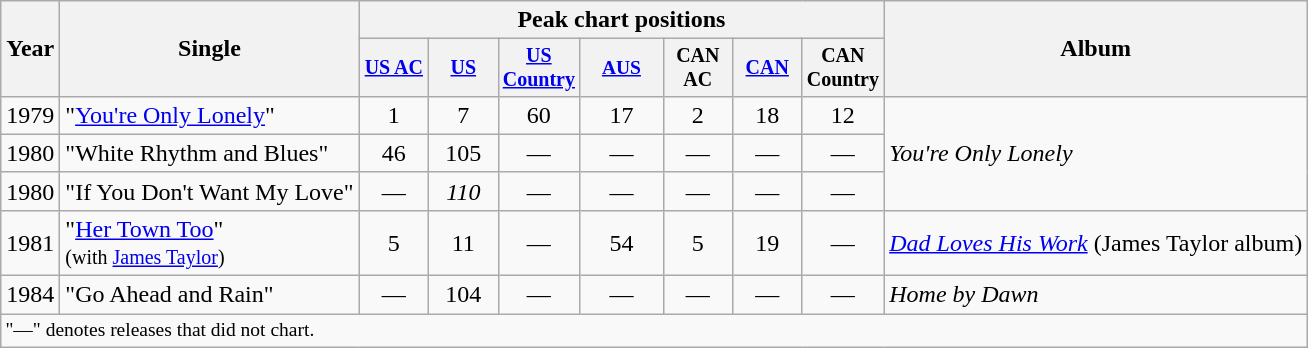<table class="wikitable" style="text-align: center;">
<tr>
<th rowspan="2">Year</th>
<th rowspan="2">Single</th>
<th colspan="7">Peak chart positions</th>
<th rowspan="2">Album</th>
</tr>
<tr style="font-size: smaller;">
<th style="width: 3em;"><a href='#'>US AC</a></th>
<th style="width: 3em;"><a href='#'>US</a></th>
<th style="width: 3em;"><a href='#'>US Country</a></th>
<th style="font-size: small; width: 3.8em;"><a href='#'>AUS</a></th>
<th style="width: 3em;">CAN AC</th>
<th style="width: 3em;"><a href='#'>CAN</a></th>
<th style="width: 3em;">CAN Country</th>
</tr>
<tr>
<td>1979</td>
<td style="text-align: left;">"<a href='#'>You're Only Lonely</a>"</td>
<td>1</td>
<td>7</td>
<td>60</td>
<td>17</td>
<td>2</td>
<td>18</td>
<td>12</td>
<td rowspan="3" style="text-align: left;"><em>You're Only Lonely</em></td>
</tr>
<tr>
<td>1980</td>
<td style="text-align: left;">"White Rhythm and Blues"</td>
<td>46</td>
<td>105</td>
<td>—</td>
<td>—</td>
<td>—</td>
<td>—</td>
<td>—</td>
</tr>
<tr>
<td>1980</td>
<td style="text-align: left;">"If You Don't Want My Love"</td>
<td>—</td>
<td><em>110</em></td>
<td>—</td>
<td>—</td>
<td>—</td>
<td>—</td>
<td>—</td>
</tr>
<tr>
<td>1981</td>
<td style="text-align: left;">"<a href='#'>Her Town Too</a>"<br><small>(with <a href='#'>James Taylor</a>)</small></td>
<td>5</td>
<td>11</td>
<td>—</td>
<td>54</td>
<td>5</td>
<td>19</td>
<td>—</td>
<td><em><a href='#'>Dad Loves His Work</a></em> (James Taylor album)</td>
</tr>
<tr>
<td>1984</td>
<td style="text-align: left;">"Go Ahead and Rain"</td>
<td>—</td>
<td>104</td>
<td>—</td>
<td>—</td>
<td>—</td>
<td>—</td>
<td>—</td>
<td style="text-align: left;"><em>Home by Dawn</em></td>
</tr>
<tr>
<td colspan="10" style="font-size: small; text-align: left;">"—" denotes releases that did not chart.<br></td>
</tr>
</table>
